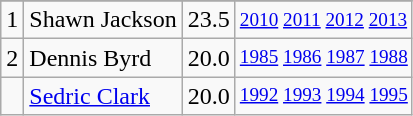<table class="wikitable">
<tr>
</tr>
<tr>
<td>1</td>
<td>Shawn Jackson</td>
<td>23.5</td>
<td style="font-size:80%;"><a href='#'>2010</a> <a href='#'>2011</a> <a href='#'>2012</a> <a href='#'>2013</a></td>
</tr>
<tr>
<td>2</td>
<td>Dennis Byrd</td>
<td>20.0</td>
<td style="font-size:80%;"><a href='#'>1985</a> <a href='#'>1986</a> <a href='#'>1987</a> <a href='#'>1988</a></td>
</tr>
<tr>
<td></td>
<td><a href='#'>Sedric Clark</a></td>
<td>20.0</td>
<td style="font-size:80%;"><a href='#'>1992</a> <a href='#'>1993</a> <a href='#'>1994</a> <a href='#'>1995</a></td>
</tr>
</table>
